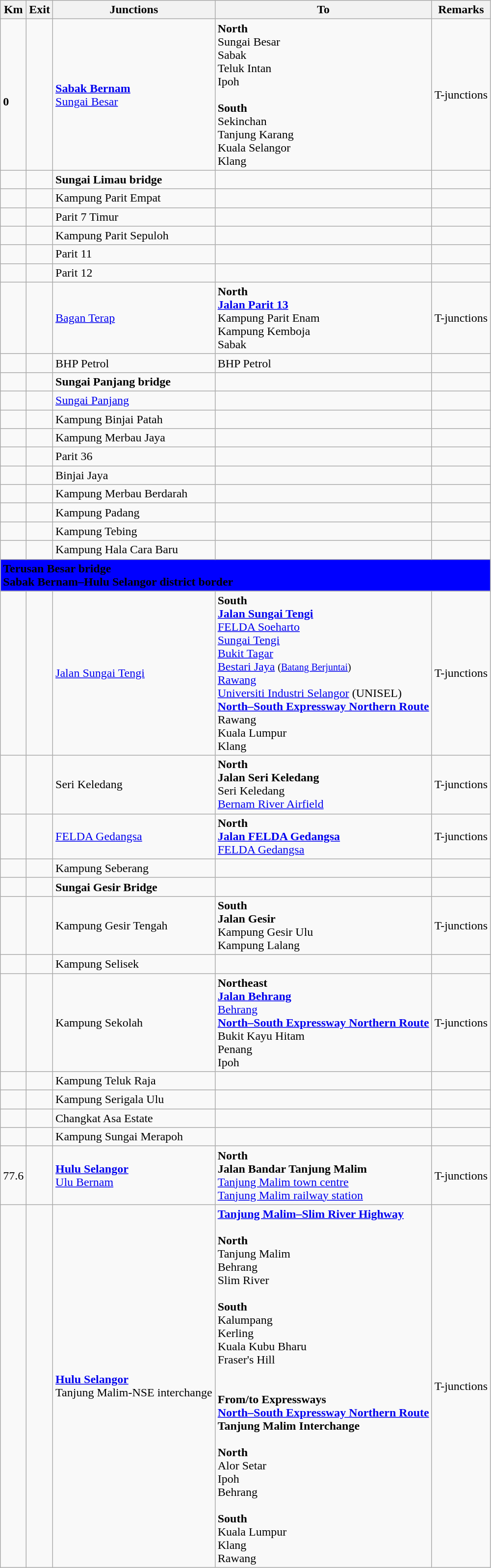<table class="wikitable">
<tr>
<th>Km</th>
<th>Exit</th>
<th>Junctions</th>
<th>To</th>
<th>Remarks</th>
</tr>
<tr>
<td><br><strong>0</strong></td>
<td></td>
<td><strong><a href='#'>Sabak Bernam</a></strong><br><a href='#'>Sungai Besar</a></td>
<td><strong>North</strong><br> Sungai Besar<br> Sabak<br> Teluk Intan<br> Ipoh<br><br><strong>South</strong><br> Sekinchan<br> Tanjung Karang<br> Kuala Selangor<br> Klang</td>
<td>T-junctions</td>
</tr>
<tr>
<td></td>
<td></td>
<td><strong>Sungai Limau bridge</strong></td>
<td></td>
<td></td>
</tr>
<tr>
<td></td>
<td></td>
<td>Kampung Parit Empat</td>
<td></td>
<td></td>
</tr>
<tr>
<td></td>
<td></td>
<td>Parit 7 Timur</td>
<td></td>
<td></td>
</tr>
<tr>
<td></td>
<td></td>
<td>Kampung Parit Sepuloh</td>
<td></td>
<td></td>
</tr>
<tr>
<td></td>
<td></td>
<td>Parit 11</td>
<td></td>
<td></td>
</tr>
<tr>
<td></td>
<td></td>
<td>Parit 12</td>
<td></td>
<td></td>
</tr>
<tr>
<td></td>
<td></td>
<td><a href='#'>Bagan Terap</a></td>
<td><strong>North</strong><br> <strong><a href='#'>Jalan Parit 13</a></strong><br>Kampung Parit Enam<br>Kampung Kemboja<br>Sabak</td>
<td>T-junctions</td>
</tr>
<tr>
<td></td>
<td></td>
<td>  BHP Petrol</td>
<td>  BHP Petrol</td>
<td></td>
</tr>
<tr>
<td></td>
<td></td>
<td><strong>Sungai Panjang bridge</strong></td>
<td></td>
<td></td>
</tr>
<tr>
<td></td>
<td></td>
<td><a href='#'>Sungai Panjang</a></td>
<td></td>
<td></td>
</tr>
<tr>
<td></td>
<td></td>
<td>Kampung Binjai Patah</td>
<td></td>
<td></td>
</tr>
<tr>
<td></td>
<td></td>
<td>Kampung Merbau Jaya</td>
<td></td>
<td></td>
</tr>
<tr>
<td></td>
<td></td>
<td>Parit 36</td>
<td></td>
<td></td>
</tr>
<tr>
<td></td>
<td></td>
<td>Binjai Jaya</td>
<td></td>
<td></td>
</tr>
<tr>
<td></td>
<td></td>
<td>Kampung Merbau Berdarah</td>
<td></td>
<td></td>
</tr>
<tr>
<td></td>
<td></td>
<td>Kampung Padang</td>
<td></td>
<td></td>
</tr>
<tr>
<td></td>
<td></td>
<td>Kampung Tebing</td>
<td></td>
<td></td>
</tr>
<tr>
<td></td>
<td></td>
<td>Kampung Hala Cara Baru</td>
<td></td>
<td></td>
</tr>
<tr>
<td style="width:600px" colspan="6" style="text-align:center" bgcolor="blue"><strong><span>Terusan Besar bridge<br>Sabak Bernam–Hulu Selangor district border</span></strong></td>
</tr>
<tr>
<td></td>
<td></td>
<td><a href='#'>Jalan Sungai Tengi</a></td>
<td><strong>South</strong><br> <strong><a href='#'>Jalan Sungai Tengi</a></strong><br><a href='#'>FELDA Soeharto</a><br><a href='#'>Sungai Tengi</a><br><a href='#'>Bukit Tagar</a><br><a href='#'>Bestari Jaya</a> <small>(<a href='#'>Batang Berjuntai</a>)</small><br> <a href='#'>Rawang</a><br><a href='#'>Universiti Industri Selangor</a> (UNISEL) <br>  <strong><a href='#'>North–South Expressway Northern Route</a></strong><br>Rawang<br>Kuala Lumpur<br>Klang</td>
<td>T-junctions</td>
</tr>
<tr>
<td></td>
<td></td>
<td>Seri Keledang</td>
<td><strong>North</strong><br><strong>Jalan Seri Keledang</strong><br>Seri Keledang<br><a href='#'>Bernam River Airfield</a> </td>
<td>T-junctions</td>
</tr>
<tr>
<td></td>
<td></td>
<td><a href='#'>FELDA Gedangsa</a></td>
<td><strong>North</strong><br> <strong><a href='#'>Jalan FELDA Gedangsa</a></strong><br><a href='#'>FELDA Gedangsa</a></td>
<td>T-junctions</td>
</tr>
<tr>
<td></td>
<td></td>
<td>Kampung Seberang</td>
<td></td>
<td></td>
</tr>
<tr>
<td></td>
<td></td>
<td><strong>Sungai Gesir Bridge</strong></td>
<td></td>
<td></td>
</tr>
<tr>
<td></td>
<td></td>
<td>Kampung Gesir Tengah</td>
<td><strong>South</strong><br><strong>Jalan Gesir</strong><br>Kampung Gesir Ulu<br>Kampung Lalang</td>
<td>T-junctions</td>
</tr>
<tr>
<td></td>
<td></td>
<td>Kampung Selisek</td>
<td></td>
<td></td>
</tr>
<tr>
<td></td>
<td></td>
<td>Kampung Sekolah</td>
<td><strong>Northeast</strong><br> <strong><a href='#'>Jalan Behrang</a></strong><br><a href='#'>Behrang</a><br>  <strong><a href='#'>North–South Expressway Northern Route</a></strong><br>Bukit Kayu Hitam<br>Penang<br>Ipoh</td>
<td>T-junctions</td>
</tr>
<tr>
<td></td>
<td></td>
<td>Kampung Teluk Raja</td>
<td></td>
<td></td>
</tr>
<tr>
<td></td>
<td></td>
<td>Kampung Serigala Ulu</td>
<td></td>
<td></td>
</tr>
<tr>
<td></td>
<td></td>
<td>Changkat Asa Estate</td>
<td></td>
<td></td>
</tr>
<tr>
<td></td>
<td></td>
<td>Kampung Sungai Merapoh</td>
<td></td>
<td></td>
</tr>
<tr>
<td>77.6</td>
<td></td>
<td><strong><a href='#'>Hulu Selangor</a></strong><br><a href='#'>Ulu Bernam</a></td>
<td><strong>North</strong><br><strong>Jalan Bandar Tanjung Malim</strong><br><a href='#'>Tanjung Malim town centre</a><br><a href='#'>Tanjung Malim railway station</a></td>
<td>T-junctions</td>
</tr>
<tr>
<td></td>
<td></td>
<td><strong><a href='#'>Hulu Selangor</a></strong><br>Tanjung Malim-NSE interchange</td>
<td> <strong><a href='#'>Tanjung Malim–Slim River Highway</a></strong><br><br><strong>North</strong><br>Tanjung Malim<br>Behrang<br>Slim River<br><br><strong>South</strong><br>Kalumpang<br>Kerling<br>Kuala Kubu Bharu<br>Fraser's Hill<br><br><br><strong>From/to Expressways </strong><br>  <strong><a href='#'>North–South Expressway Northern Route</a></strong><br><strong>Tanjung Malim Interchange</strong><br><br><strong>North</strong><br>Alor Setar<br>Ipoh<br>Behrang<br><br><strong>South</strong><br>Kuala Lumpur<br>Klang<br>Rawang</td>
<td>T-junctions</td>
</tr>
</table>
